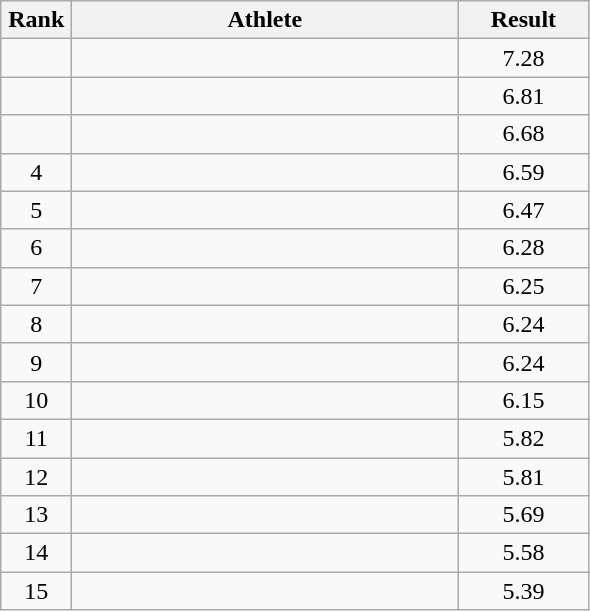<table class=wikitable style="text-align:center">
<tr>
<th width=40>Rank</th>
<th width=250>Athlete</th>
<th width=80>Result</th>
</tr>
<tr>
<td></td>
<td align=left></td>
<td>7.28</td>
</tr>
<tr>
<td></td>
<td align=left></td>
<td>6.81</td>
</tr>
<tr>
<td></td>
<td align=left></td>
<td>6.68</td>
</tr>
<tr>
<td>4</td>
<td align=left></td>
<td>6.59</td>
</tr>
<tr>
<td>5</td>
<td align=left></td>
<td>6.47</td>
</tr>
<tr>
<td>6</td>
<td align=left></td>
<td>6.28</td>
</tr>
<tr>
<td>7</td>
<td align=left></td>
<td>6.25</td>
</tr>
<tr>
<td>8</td>
<td align=left></td>
<td>6.24</td>
</tr>
<tr>
<td>9</td>
<td align=left></td>
<td>6.24</td>
</tr>
<tr>
<td>10</td>
<td align=left></td>
<td>6.15</td>
</tr>
<tr>
<td>11</td>
<td align=left></td>
<td>5.82</td>
</tr>
<tr>
<td>12</td>
<td align=left></td>
<td>5.81</td>
</tr>
<tr>
<td>13</td>
<td align=left></td>
<td>5.69</td>
</tr>
<tr>
<td>14</td>
<td align=left></td>
<td>5.58</td>
</tr>
<tr>
<td>15</td>
<td align=left></td>
<td>5.39</td>
</tr>
</table>
